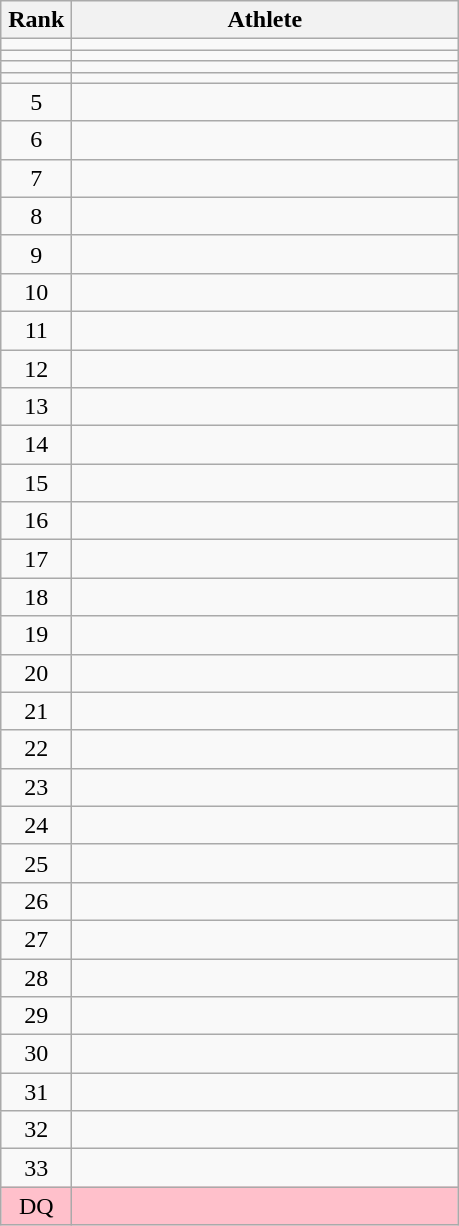<table class="wikitable" style="text-align: center;">
<tr>
<th width=40>Rank</th>
<th width=250>Athlete</th>
</tr>
<tr>
<td></td>
<td align="left"></td>
</tr>
<tr>
<td></td>
<td align="left"></td>
</tr>
<tr>
<td></td>
<td align="left"></td>
</tr>
<tr>
<td></td>
<td align="left"></td>
</tr>
<tr>
<td>5</td>
<td align="left"></td>
</tr>
<tr>
<td>6</td>
<td align="left"></td>
</tr>
<tr>
<td>7</td>
<td align="left"></td>
</tr>
<tr>
<td>8</td>
<td align="left"></td>
</tr>
<tr>
<td>9</td>
<td align="left"></td>
</tr>
<tr>
<td>10</td>
<td align="left"></td>
</tr>
<tr>
<td>11</td>
<td align="left"></td>
</tr>
<tr>
<td>12</td>
<td align="left"></td>
</tr>
<tr>
<td>13</td>
<td align="left"></td>
</tr>
<tr>
<td>14</td>
<td align="left"></td>
</tr>
<tr>
<td>15</td>
<td align="left"></td>
</tr>
<tr>
<td>16</td>
<td align="left"></td>
</tr>
<tr>
<td>17</td>
<td align="left"></td>
</tr>
<tr>
<td>18</td>
<td align="left"></td>
</tr>
<tr>
<td>19</td>
<td align="left"></td>
</tr>
<tr>
<td>20</td>
<td align="left"></td>
</tr>
<tr>
<td>21</td>
<td align="left"></td>
</tr>
<tr>
<td>22</td>
<td align="left"></td>
</tr>
<tr>
<td>23</td>
<td align="left"></td>
</tr>
<tr>
<td>24</td>
<td align="left"></td>
</tr>
<tr>
<td>25</td>
<td align="left"></td>
</tr>
<tr>
<td>26</td>
<td align="left"></td>
</tr>
<tr>
<td>27</td>
<td align="left"></td>
</tr>
<tr>
<td>28</td>
<td align="left"></td>
</tr>
<tr>
<td>29</td>
<td align="left"></td>
</tr>
<tr>
<td>30</td>
<td align="left"></td>
</tr>
<tr>
<td>31</td>
<td align="left"></td>
</tr>
<tr>
<td>32</td>
<td align="left"></td>
</tr>
<tr>
<td>33</td>
<td align="left"></td>
</tr>
<tr bgcolor=pink>
<td>DQ</td>
<td align="left"></td>
</tr>
</table>
